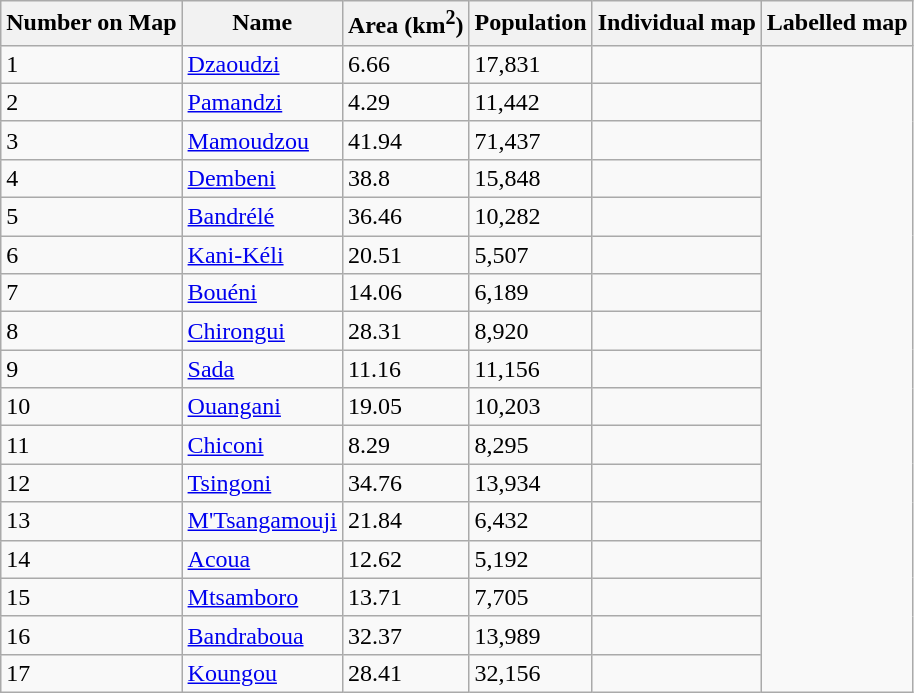<table class="wikitable sortable">
<tr>
<th>Number on Map</th>
<th>Name</th>
<th>Area (km<sup>2</sup>)</th>
<th>Population</th>
<th>Individual map</th>
<th>Labelled map</th>
</tr>
<tr>
<td>1</td>
<td><a href='#'>Dzaoudzi</a></td>
<td>6.66</td>
<td>17,831</td>
<td></td>
<td rowspan="17"></td>
</tr>
<tr>
<td>2</td>
<td><a href='#'>Pamandzi</a></td>
<td>4.29</td>
<td>11,442</td>
<td></td>
</tr>
<tr>
<td>3</td>
<td><a href='#'>Mamoudzou</a></td>
<td>41.94</td>
<td>71,437</td>
<td></td>
</tr>
<tr>
<td>4</td>
<td><a href='#'>Dembeni</a></td>
<td>38.8</td>
<td>15,848</td>
<td></td>
</tr>
<tr>
<td>5</td>
<td><a href='#'>Bandrélé</a></td>
<td>36.46</td>
<td>10,282</td>
<td></td>
</tr>
<tr>
<td>6</td>
<td><a href='#'>Kani-Kéli</a></td>
<td>20.51</td>
<td>5,507</td>
<td></td>
</tr>
<tr>
<td>7</td>
<td><a href='#'>Bouéni</a></td>
<td>14.06</td>
<td>6,189</td>
<td></td>
</tr>
<tr>
<td>8</td>
<td><a href='#'>Chirongui</a></td>
<td>28.31</td>
<td>8,920</td>
<td></td>
</tr>
<tr>
<td>9</td>
<td><a href='#'>Sada</a></td>
<td>11.16</td>
<td>11,156</td>
<td></td>
</tr>
<tr>
<td>10</td>
<td><a href='#'>Ouangani</a></td>
<td>19.05</td>
<td>10,203</td>
<td></td>
</tr>
<tr>
<td>11</td>
<td><a href='#'>Chiconi</a></td>
<td>8.29</td>
<td>8,295</td>
<td></td>
</tr>
<tr>
<td>12</td>
<td><a href='#'>Tsingoni</a></td>
<td>34.76</td>
<td>13,934</td>
<td></td>
</tr>
<tr>
<td>13</td>
<td><a href='#'>M'Tsangamouji</a></td>
<td>21.84</td>
<td>6,432</td>
<td></td>
</tr>
<tr>
<td>14</td>
<td><a href='#'>Acoua</a></td>
<td>12.62</td>
<td>5,192</td>
<td></td>
</tr>
<tr>
<td>15</td>
<td><a href='#'>Mtsamboro</a></td>
<td>13.71</td>
<td>7,705</td>
<td></td>
</tr>
<tr>
<td>16</td>
<td><a href='#'>Bandraboua</a></td>
<td>32.37</td>
<td>13,989</td>
<td></td>
</tr>
<tr>
<td>17</td>
<td><a href='#'>Koungou</a></td>
<td>28.41</td>
<td>32,156</td>
<td></td>
</tr>
</table>
